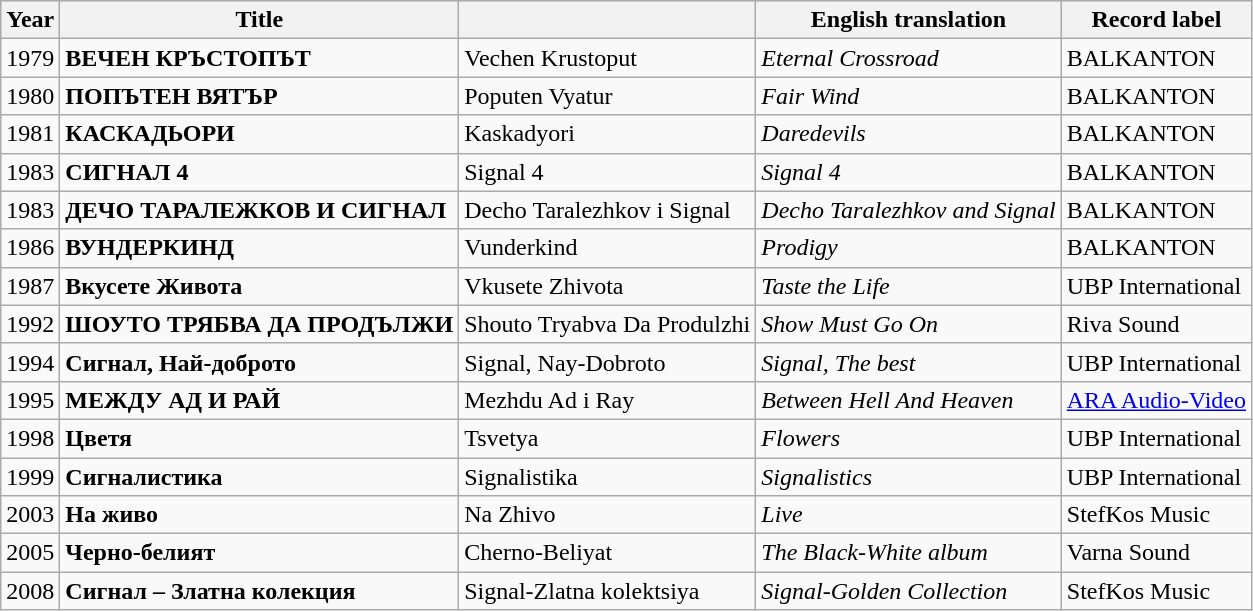<table class="wikitable">
<tr>
<th>Year</th>
<th>Title</th>
<th></th>
<th>English translation</th>
<th>Record label</th>
</tr>
<tr>
<td>1979</td>
<td><strong>ВЕЧЕН КРЪСТОПЪТ</strong></td>
<td>Vechen Krustoput</td>
<td><em>Eternal Crossroad</em></td>
<td>BALKANTON</td>
</tr>
<tr>
<td>1980</td>
<td><strong>ПОПЪТЕН ВЯТЪР</strong></td>
<td>Poputen Vyatur</td>
<td><em>Fair Wind</em></td>
<td>BALKANTON</td>
</tr>
<tr>
<td>1981</td>
<td><strong>КАСКАДЬОРИ</strong></td>
<td>Kaskadyori</td>
<td><em>Daredevils</em></td>
<td>BALKANTON</td>
</tr>
<tr>
<td>1983</td>
<td><strong>СИГНАЛ 4</strong></td>
<td>Signal 4</td>
<td><em>Signal 4</em></td>
<td>BALKANTON</td>
</tr>
<tr>
<td>1983</td>
<td><strong>ДЕЧО ТАРАЛЕЖКОВ И СИГНАЛ</strong></td>
<td>Decho Taralezhkov i Signal</td>
<td><em>Decho Taralezhkov and Signal</em></td>
<td>BALKANTON</td>
</tr>
<tr>
<td>1986</td>
<td><strong>ВУНДЕРКИНД</strong></td>
<td>Vunderkind</td>
<td><em>Prodigy</em></td>
<td>BALKANTON</td>
</tr>
<tr>
<td>1987</td>
<td><strong>Вкусете Живота </strong></td>
<td>Vkusete Zhivota</td>
<td><em>Taste the Life</em></td>
<td>UBP International</td>
</tr>
<tr>
<td>1992</td>
<td><strong>ШОУТО ТРЯБВА ДА ПРОДЪЛЖИ</strong></td>
<td>Shouto Tryabva Da Produlzhi</td>
<td><em>Show Must Go On</em></td>
<td>Riva Sound</td>
</tr>
<tr>
<td>1994</td>
<td><strong>Сигнал, Най-доброто</strong></td>
<td>Signal, Nay-Dobroto</td>
<td><em>Signal, The best</em></td>
<td>UBP International</td>
</tr>
<tr>
<td>1995</td>
<td><strong>МЕЖДУ АД И РАЙ</strong></td>
<td>Mezhdu Ad i Ray</td>
<td><em>Between Hell And Heaven</em></td>
<td><a href='#'>ARA Audio-Video</a></td>
</tr>
<tr>
<td>1998</td>
<td><strong>Цветя </strong></td>
<td>Tsvetya</td>
<td><em>Flowers</em></td>
<td>UBP International</td>
</tr>
<tr>
<td>1999</td>
<td><strong>Сигналистика </strong></td>
<td>Signalistika</td>
<td><em>Signalistics</em></td>
<td>UBP International</td>
</tr>
<tr>
<td>2003</td>
<td><strong>На живо</strong></td>
<td>Na Zhivo</td>
<td><em>Live</em></td>
<td>StefKos Music</td>
</tr>
<tr>
<td>2005</td>
<td><strong>Черно-белият</strong></td>
<td>Cherno-Beliyat</td>
<td><em>The Black-White album</em></td>
<td>Varna Sound</td>
</tr>
<tr>
<td>2008</td>
<td><strong>Сигнал – Златна колекция</strong></td>
<td>Signal-Zlatna kolektsiya</td>
<td><em>Signal-Golden Collection</em></td>
<td>StefKos Music</td>
</tr>
</table>
